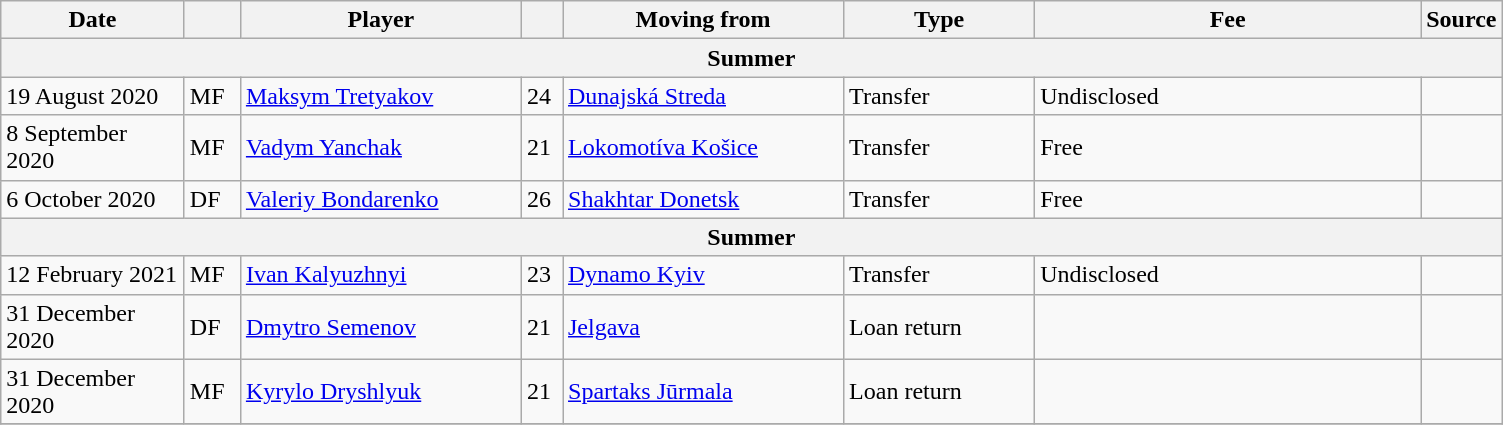<table class="wikitable sortable">
<tr>
<th style="width:115px;">Date</th>
<th style="width:30px;"></th>
<th style="width:180px;">Player</th>
<th style="width:20px;"></th>
<th style="width:180px;">Moving from</th>
<th style="width:120px;" class="unsortable">Type</th>
<th style="width:250px;" class="unsortable">Fee</th>
<th style="width:20px;">Source</th>
</tr>
<tr>
<th colspan=8>Summer</th>
</tr>
<tr>
<td>19 August 2020</td>
<td>MF</td>
<td> <a href='#'>Maksym Tretyakov</a></td>
<td>24</td>
<td> <a href='#'>Dunajská Streda</a></td>
<td>Transfer</td>
<td>Undisclosed</td>
<td></td>
</tr>
<tr>
<td>8 September 2020</td>
<td>MF</td>
<td> <a href='#'>Vadym Yanchak</a></td>
<td>21</td>
<td> <a href='#'>Lokomotíva Košice</a></td>
<td>Transfer</td>
<td>Free</td>
<td></td>
</tr>
<tr>
<td>6 October 2020</td>
<td>DF</td>
<td> <a href='#'>Valeriy Bondarenko</a></td>
<td>26</td>
<td> <a href='#'>Shakhtar Donetsk</a></td>
<td>Transfer</td>
<td>Free</td>
<td></td>
</tr>
<tr>
<th colspan=8>Summer</th>
</tr>
<tr>
<td>12 February 2021</td>
<td>MF</td>
<td> <a href='#'>Ivan Kalyuzhnyi</a></td>
<td>23</td>
<td> <a href='#'>Dynamo Kyiv</a></td>
<td>Transfer</td>
<td>Undisclosed</td>
<td></td>
</tr>
<tr>
<td>31 December 2020</td>
<td>DF</td>
<td> <a href='#'>Dmytro Semenov</a></td>
<td>21</td>
<td> <a href='#'>Jelgava</a></td>
<td>Loan return</td>
<td></td>
<td></td>
</tr>
<tr>
<td>31 December 2020</td>
<td>MF</td>
<td> <a href='#'>Kyrylo Dryshlyuk</a></td>
<td>21</td>
<td> <a href='#'>Spartaks Jūrmala</a></td>
<td>Loan return</td>
<td></td>
<td></td>
</tr>
<tr>
</tr>
</table>
